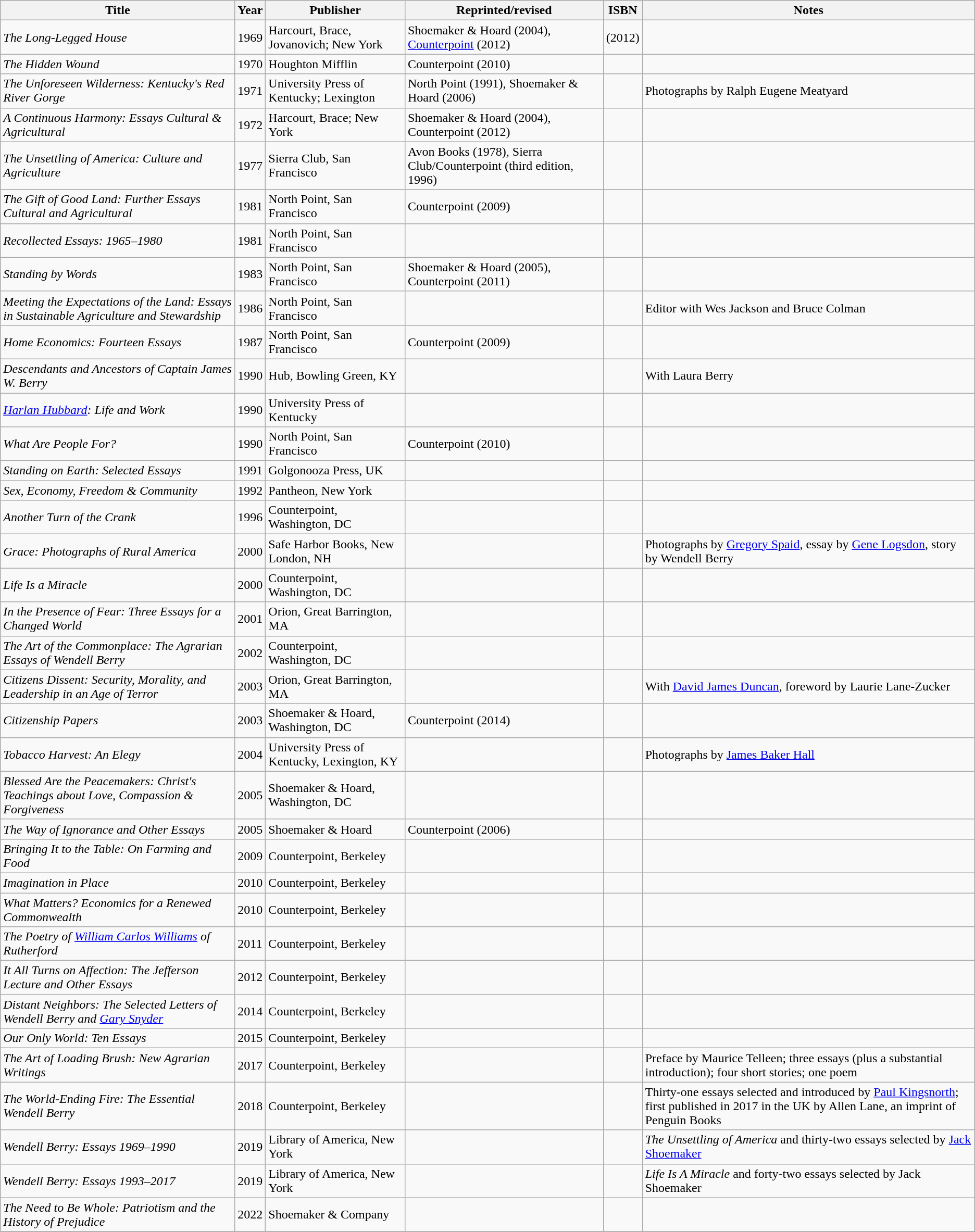<table class="wikitable sortable mw-collapsible mw-collapsed">
<tr>
<th>Title</th>
<th>Year</th>
<th>Publisher</th>
<th>Reprinted/revised</th>
<th>ISBN</th>
<th scope="Col" class="unsortable">Notes</th>
</tr>
<tr>
<td><em>The Long-Legged House</em></td>
<td>1969</td>
<td>Harcourt, Brace, Jovanovich; New York</td>
<td>Shoemaker & Hoard (2004), <a href='#'>Counterpoint</a> (2012)</td>
<td> (2012)</td>
<td></td>
</tr>
<tr>
<td><em>The Hidden Wound</em></td>
<td>1970</td>
<td>Houghton Mifflin</td>
<td>Counterpoint (2010)</td>
<td></td>
<td></td>
</tr>
<tr>
<td><em>The Unforeseen Wilderness: Kentucky's Red River Gorge</em></td>
<td>1971</td>
<td>University Press of Kentucky; Lexington</td>
<td>North Point (1991), Shoemaker & Hoard (2006)</td>
<td></td>
<td>Photographs by Ralph Eugene Meatyard</td>
</tr>
<tr>
<td><em>A Continuous Harmony: Essays Cultural & Agricultural</em></td>
<td>1972</td>
<td>Harcourt, Brace; New York</td>
<td>Shoemaker & Hoard (2004), Counterpoint (2012)</td>
<td></td>
<td></td>
</tr>
<tr>
<td><em>The Unsettling of America: Culture and Agriculture</em></td>
<td>1977</td>
<td>Sierra Club, San Francisco</td>
<td>Avon Books (1978), Sierra Club/Counterpoint (third edition, 1996)</td>
<td></td>
<td></td>
</tr>
<tr>
<td><em>The Gift of Good Land: Further Essays Cultural and Agricultural</em></td>
<td>1981</td>
<td>North Point, San Francisco</td>
<td>Counterpoint (2009)</td>
<td></td>
<td></td>
</tr>
<tr>
<td><em>Recollected Essays: 1965–1980</em></td>
<td>1981</td>
<td>North Point, San Francisco</td>
<td></td>
<td></td>
<td></td>
</tr>
<tr>
<td><em>Standing by Words</em></td>
<td>1983</td>
<td>North Point, San Francisco</td>
<td>Shoemaker & Hoard (2005), Counterpoint (2011)</td>
<td></td>
<td></td>
</tr>
<tr>
<td><em>Meeting the Expectations of the Land: Essays in Sustainable Agriculture and Stewardship</em></td>
<td>1986</td>
<td>North Point, San Francisco</td>
<td></td>
<td></td>
<td>Editor with Wes Jackson and Bruce Colman</td>
</tr>
<tr>
<td><em>Home Economics: Fourteen Essays</em></td>
<td>1987</td>
<td>North Point, San Francisco</td>
<td>Counterpoint (2009)</td>
<td></td>
<td></td>
</tr>
<tr>
<td><em>Descendants and Ancestors of Captain James W. Berry</em></td>
<td>1990</td>
<td>Hub, Bowling Green, KY</td>
<td></td>
<td></td>
<td>With Laura Berry</td>
</tr>
<tr>
<td><em><a href='#'>Harlan Hubbard</a>: Life and Work</em></td>
<td>1990</td>
<td>University Press of Kentucky</td>
<td></td>
<td></td>
<td></td>
</tr>
<tr>
<td><em>What Are People For?</em></td>
<td>1990</td>
<td>North Point, San Francisco</td>
<td>Counterpoint (2010)</td>
<td></td>
<td></td>
</tr>
<tr>
<td><em>Standing on Earth: Selected Essays</em></td>
<td>1991</td>
<td>Golgonooza Press, UK</td>
<td></td>
<td></td>
<td></td>
</tr>
<tr>
<td><em>Sex, Economy, Freedom & Community</em></td>
<td>1992</td>
<td>Pantheon, New York</td>
<td></td>
<td></td>
<td></td>
</tr>
<tr>
<td><em>Another Turn of the Crank</em></td>
<td>1996</td>
<td>Counterpoint, Washington, DC</td>
<td></td>
<td></td>
<td></td>
</tr>
<tr>
<td><em>Grace: Photographs of Rural America</em></td>
<td>2000</td>
<td>Safe Harbor Books, New London, NH</td>
<td></td>
<td></td>
<td>Photographs by <a href='#'>Gregory Spaid</a>, essay by <a href='#'>Gene Logsdon</a>, story by Wendell Berry</td>
</tr>
<tr>
<td><em>Life Is a Miracle</em></td>
<td>2000</td>
<td>Counterpoint, Washington, DC</td>
<td></td>
<td></td>
<td></td>
</tr>
<tr>
<td><em>In the Presence of Fear: Three Essays for a Changed World</em></td>
<td>2001</td>
<td>Orion, Great Barrington, MA</td>
<td></td>
<td></td>
<td></td>
</tr>
<tr>
<td><em>The Art of the Commonplace: The Agrarian Essays of Wendell Berry</em></td>
<td>2002</td>
<td>Counterpoint, Washington, DC</td>
<td></td>
<td></td>
<td></td>
</tr>
<tr>
<td><em>Citizens Dissent: Security, Morality, and Leadership in an Age of Terror</em></td>
<td>2003</td>
<td>Orion, Great Barrington, MA</td>
<td></td>
<td></td>
<td>With <a href='#'>David James Duncan</a>, foreword by Laurie Lane-Zucker</td>
</tr>
<tr>
<td><em>Citizenship Papers</em></td>
<td>2003</td>
<td>Shoemaker & Hoard, Washington, DC</td>
<td>Counterpoint (2014)</td>
<td></td>
<td></td>
</tr>
<tr>
<td><em>Tobacco Harvest: An Elegy</em></td>
<td>2004</td>
<td>University Press of Kentucky, Lexington, KY</td>
<td></td>
<td></td>
<td>Photographs by <a href='#'>James Baker Hall</a></td>
</tr>
<tr>
<td><em>Blessed Are the Peacemakers: Christ's Teachings about Love, Compassion & Forgiveness</em></td>
<td>2005</td>
<td>Shoemaker & Hoard, Washington, DC</td>
<td></td>
<td></td>
<td></td>
</tr>
<tr>
<td><em>The Way of Ignorance and Other Essays</em></td>
<td>2005</td>
<td>Shoemaker & Hoard</td>
<td>Counterpoint (2006)</td>
<td></td>
<td></td>
</tr>
<tr>
<td><em>Bringing It to the Table: On Farming and Food</em></td>
<td>2009</td>
<td>Counterpoint, Berkeley</td>
<td></td>
<td></td>
<td></td>
</tr>
<tr>
<td><em>Imagination in Place</em></td>
<td>2010</td>
<td>Counterpoint, Berkeley</td>
<td></td>
<td></td>
<td></td>
</tr>
<tr>
<td><em>What Matters? Economics for a Renewed Commonwealth</em></td>
<td>2010</td>
<td>Counterpoint, Berkeley</td>
<td></td>
<td></td>
<td></td>
</tr>
<tr>
<td><em>The Poetry of <a href='#'>William Carlos Williams</a> of Rutherford</em></td>
<td>2011</td>
<td>Counterpoint, Berkeley</td>
<td></td>
<td></td>
<td></td>
</tr>
<tr>
<td><em>It All Turns on Affection: The Jefferson Lecture and Other Essays</em></td>
<td>2012</td>
<td>Counterpoint, Berkeley</td>
<td></td>
<td></td>
<td></td>
</tr>
<tr>
<td><em>Distant Neighbors: The Selected Letters of Wendell Berry and <a href='#'>Gary Snyder</a></em></td>
<td>2014</td>
<td>Counterpoint, Berkeley</td>
<td></td>
<td></td>
<td></td>
</tr>
<tr>
<td><em>Our Only World: Ten Essays</em></td>
<td>2015</td>
<td>Counterpoint, Berkeley</td>
<td></td>
<td></td>
<td></td>
</tr>
<tr>
<td><em>The Art of Loading Brush: New Agrarian Writings</em></td>
<td>2017</td>
<td>Counterpoint, Berkeley</td>
<td></td>
<td></td>
<td>Preface by Maurice Telleen; three essays (plus a substantial introduction); four short stories; one poem</td>
</tr>
<tr>
<td><em>The World-Ending Fire: The Essential Wendell Berry</em></td>
<td>2018</td>
<td>Counterpoint, Berkeley</td>
<td></td>
<td></td>
<td>Thirty-one essays selected and introduced by <a href='#'>Paul Kingsnorth</a>; first published in 2017 in the UK by Allen Lane, an imprint of Penguin Books</td>
</tr>
<tr>
<td><em>Wendell Berry: Essays 1969–1990</em></td>
<td>2019</td>
<td>Library of America, New York</td>
<td></td>
<td></td>
<td><em>The Unsettling of America</em> and thirty-two essays selected by <a href='#'>Jack Shoemaker</a></td>
</tr>
<tr>
<td><em>Wendell Berry: Essays 1993–2017</em></td>
<td>2019</td>
<td>Library of America, New York</td>
<td></td>
<td></td>
<td><em>Life Is A Miracle</em> and forty-two essays selected by Jack Shoemaker</td>
</tr>
<tr>
<td><em>The Need to Be Whole: Patriotism and the History of Prejudice</em></td>
<td>2022</td>
<td>Shoemaker & Company</td>
<td></td>
<td></td>
<td></td>
</tr>
<tr>
</tr>
</table>
